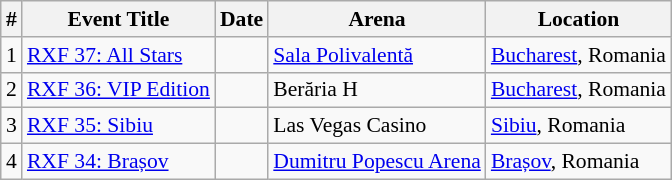<table class="sortable wikitable succession-box" style="margin:1.0em auto; font-size:90%;">
<tr>
<th scope="col">#</th>
<th scope="col">Event Title</th>
<th scope="col">Date</th>
<th scope="col">Arena</th>
<th scope="col">Location</th>
</tr>
<tr>
<td align=center>1</td>
<td><a href='#'>RXF 37: All Stars</a></td>
<td></td>
<td><a href='#'>Sala Polivalentă</a></td>
<td><a href='#'>Bucharest</a>, Romania</td>
</tr>
<tr>
<td align=center>2</td>
<td><a href='#'>RXF 36: VIP Edition</a></td>
<td></td>
<td>Berăria H</td>
<td><a href='#'>Bucharest</a>, Romania</td>
</tr>
<tr>
<td align=center>3</td>
<td><a href='#'>RXF 35: Sibiu</a></td>
<td></td>
<td>Las Vegas Casino</td>
<td><a href='#'>Sibiu</a>, Romania</td>
</tr>
<tr>
<td align=center>4</td>
<td><a href='#'>RXF 34: Brașov</a></td>
<td></td>
<td><a href='#'>Dumitru Popescu Arena</a></td>
<td><a href='#'>Brașov</a>, Romania</td>
</tr>
</table>
